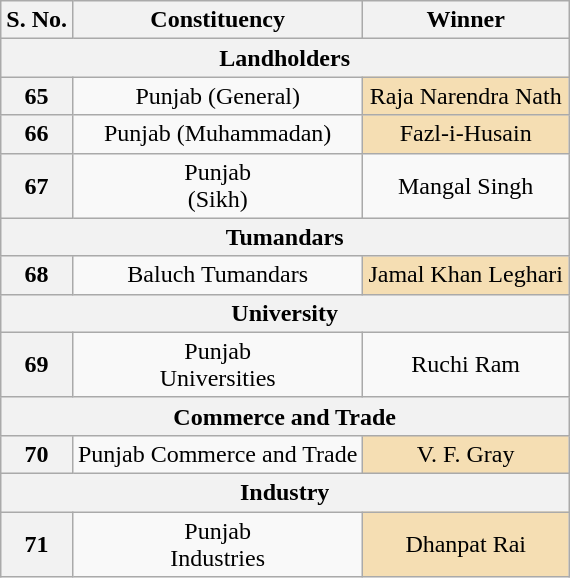<table class="wikitable" style="text-align:center">
<tr>
<th>S. No.</th>
<th>Constituency</th>
<th>Winner</th>
</tr>
<tr>
<th colspan=3>Landholders</th>
</tr>
<tr>
<th>65</th>
<td>Punjab (General)</td>
<td bgcolor=wheat>Raja Narendra Nath</td>
</tr>
<tr>
<th>66</th>
<td>Punjab (Muhammadan)</td>
<td bgcolor=wheat>Fazl-i-Husain</td>
</tr>
<tr>
<th>67</th>
<td>Punjab<br> (Sikh)</td>
<td>Mangal Singh</td>
</tr>
<tr>
<th colspan=3>Tumandars</th>
</tr>
<tr>
<th>68</th>
<td>Baluch Tumandars</td>
<td bgcolor=wheat>Jamal Khan Leghari</td>
</tr>
<tr>
<th colspan=3>University</th>
</tr>
<tr>
<th>69</th>
<td>Punjab <br>Universities</td>
<td>Ruchi Ram</td>
</tr>
<tr>
<th colspan=3>Commerce and Trade</th>
</tr>
<tr>
<th>70</th>
<td>Punjab Commerce and Trade</td>
<td bgcolor=wheat>V. F. Gray</td>
</tr>
<tr>
<th colspan=3>Industry</th>
</tr>
<tr>
<th>71</th>
<td>Punjab <br>Industries</td>
<td bgcolor=wheat>Dhanpat Rai</td>
</tr>
</table>
